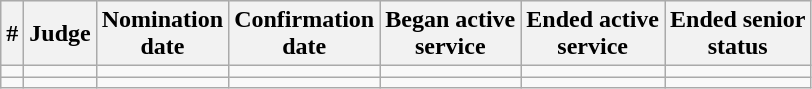<table class="sortable wikitable">
<tr bgcolor="#ececec">
<th>#</th>
<th>Judge</th>
<th>Nomination<br>date</th>
<th>Confirmation<br>date</th>
<th>Began active<br>service</th>
<th>Ended active<br>service</th>
<th>Ended senior<br>status</th>
</tr>
<tr>
<td></td>
<td></td>
<td></td>
<td></td>
<td></td>
<td></td>
<td></td>
</tr>
<tr>
<td></td>
<td></td>
<td></td>
<td></td>
<td></td>
<td></td>
<td></td>
</tr>
</table>
